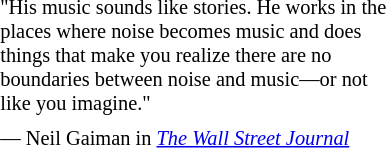<table class="toccolours" style="float: right; margin-left: 1em; margin-right: 2em; font-size: 85%; background:offwhite; color:black; width:20em; max-width: 40%;" cellspacing="5">
<tr>
<td style="text-align: left;">"His music sounds like stories. He works in the places where noise becomes music and does things that make you realize there are no boundaries between noise and music—or not like you imagine."</td>
</tr>
<tr>
<td style="text-align: left;">— Neil Gaiman in <em><a href='#'>The Wall Street Journal</a></em></td>
</tr>
</table>
